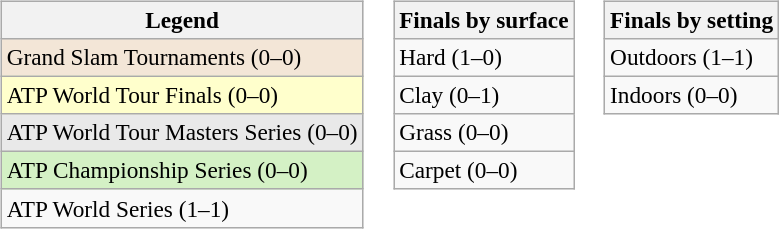<table>
<tr valign=top>
<td><br><table class=wikitable style=font-size:97%>
<tr>
<th>Legend</th>
</tr>
<tr style="background:#f3e6d7;">
<td>Grand Slam Tournaments (0–0)</td>
</tr>
<tr style="background:#ffc;">
<td>ATP World Tour Finals (0–0)</td>
</tr>
<tr style="background:#e9e9e9;">
<td>ATP World Tour Masters Series (0–0)</td>
</tr>
<tr style="background:#d4f1c5;">
<td>ATP Championship Series (0–0)</td>
</tr>
<tr>
<td>ATP World Series (1–1)</td>
</tr>
</table>
</td>
<td><br><table class=wikitable style=font-size:97%>
<tr>
<th>Finals by surface</th>
</tr>
<tr>
<td>Hard (1–0)</td>
</tr>
<tr>
<td>Clay (0–1)</td>
</tr>
<tr>
<td>Grass (0–0)</td>
</tr>
<tr>
<td>Carpet (0–0)</td>
</tr>
</table>
</td>
<td><br><table class=wikitable style=font-size:97%>
<tr>
<th>Finals by setting</th>
</tr>
<tr>
<td>Outdoors (1–1)</td>
</tr>
<tr>
<td>Indoors (0–0)</td>
</tr>
</table>
</td>
</tr>
</table>
